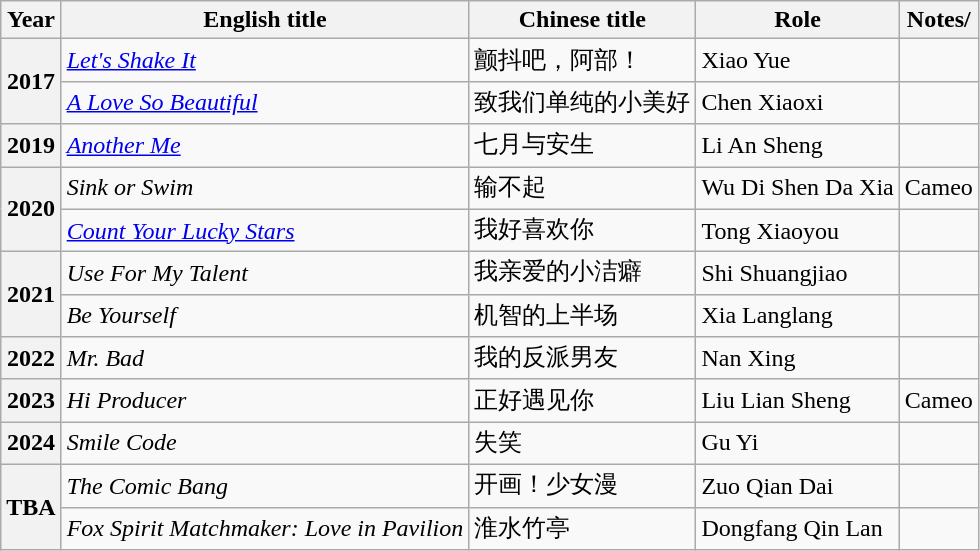<table class="wikitable plainrowheaders">
<tr>
<th scope="col">Year</th>
<th scope="col">English title</th>
<th scope="col">Chinese title</th>
<th scope="col">Role</th>
<th scope="col" class="unsortable">Notes/</th>
</tr>
<tr>
<th scope="row" rowspan="2">2017</th>
<td><em><a href='#'>Let's Shake It</a></em></td>
<td>颤抖吧，阿部！</td>
<td>Xiao Yue</td>
<td></td>
</tr>
<tr>
<td><em><a href='#'>A Love So Beautiful</a></em></td>
<td>致我们单纯的小美好</td>
<td>Chen Xiaoxi</td>
<td></td>
</tr>
<tr>
<th scope="row">2019</th>
<td><em><a href='#'>Another Me</a></em></td>
<td>七月与安生</td>
<td>Li An Sheng</td>
<td></td>
</tr>
<tr>
<th scope="row" rowspan="2">2020</th>
<td><em>Sink or Swim</em></td>
<td>输不起</td>
<td>Wu Di Shen Da Xia</td>
<td>Cameo</td>
</tr>
<tr>
<td><em><a href='#'>Count Your Lucky Stars</a></em></td>
<td>我好喜欢你</td>
<td>Tong Xiaoyou</td>
<td></td>
</tr>
<tr>
<th scope="row" rowspan="2">2021</th>
<td><em>Use For My Talent</em></td>
<td>我亲爱的小洁癖</td>
<td>Shi Shuangjiao</td>
<td></td>
</tr>
<tr>
<td><em>Be Yourself</em></td>
<td>机智的上半场</td>
<td>Xia Langlang</td>
<td></td>
</tr>
<tr>
<th scope="row">2022</th>
<td><em>Mr. Bad</em></td>
<td>我的反派男友</td>
<td>Nan Xing</td>
<td></td>
</tr>
<tr>
<th scope="row">2023</th>
<td><em>Hi Producer</em></td>
<td>正好遇见你</td>
<td>Liu Lian Sheng</td>
<td>Cameo</td>
</tr>
<tr>
<th scope="row">2024</th>
<td><em>Smile Code</em></td>
<td>失笑</td>
<td>Gu Yi</td>
<td></td>
</tr>
<tr>
<th rowspan="2" scope="row">TBA</th>
<td><em>The Comic Bang</em></td>
<td>开画！少女漫</td>
<td>Zuo Qian Dai</td>
<td></td>
</tr>
<tr>
<td><em>Fox Spirit Matchmaker: Love in Pavilion</em></td>
<td>淮水竹亭</td>
<td>Dongfang Qin Lan</td>
<td></td>
</tr>
</table>
